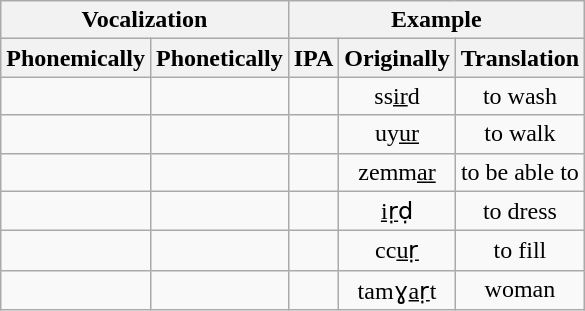<table class="wikitable" style="text-align: center;">
<tr>
<th colspan="2">Vocalization</th>
<th colspan="3">Example</th>
</tr>
<tr>
<th>Phonemically</th>
<th>Phonetically</th>
<th>IPA</th>
<th>Originally</th>
<th>Translation</th>
</tr>
<tr>
<td></td>
<td></td>
<td></td>
<td>ss<u>ir</u>d</td>
<td>to wash</td>
</tr>
<tr>
<td></td>
<td></td>
<td></td>
<td>uy<u>ur</u></td>
<td>to walk</td>
</tr>
<tr>
<td></td>
<td></td>
<td></td>
<td>zemm<u>ar</u></td>
<td>to be able to</td>
</tr>
<tr>
<td></td>
<td></td>
<td></td>
<td><u>iṛ</u>ḍ</td>
<td>to dress</td>
</tr>
<tr>
<td></td>
<td></td>
<td></td>
<td>cc<u>uṛ</u></td>
<td>to fill</td>
</tr>
<tr>
<td></td>
<td></td>
<td></td>
<td>tamɣ<u>aṛ</u>t</td>
<td>woman</td>
</tr>
</table>
